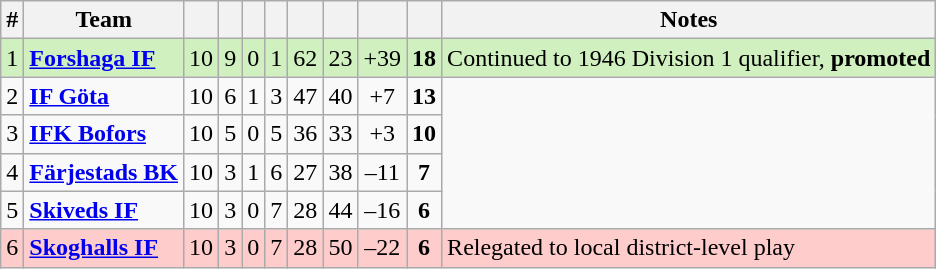<table class="wikitable sortable">
<tr>
<th>#</th>
<th>Team</th>
<th></th>
<th></th>
<th></th>
<th></th>
<th></th>
<th></th>
<th></th>
<th></th>
<th>Notes</th>
</tr>
<tr style="background: #D0F0C0;">
<td>1</td>
<td style="font-weight:bold;"><a href='#'>Forshaga IF</a></td>
<td style="text-align: center;">10</td>
<td style="text-align: center;">9</td>
<td style="text-align: center;">0</td>
<td style="text-align: center;">1</td>
<td style="text-align: center;">62</td>
<td style="text-align: center;">23</td>
<td style="text-align: center;">+39</td>
<td style="text-align: center; font-weight:bold;">18</td>
<td>Continued to 1946 Division 1 qualifier, <strong>promoted</strong></td>
</tr>
<tr>
<td>2</td>
<td style="font-weight:bold;"><a href='#'>IF Göta</a></td>
<td style="text-align: center;">10</td>
<td style="text-align: center;">6</td>
<td style="text-align: center;">1</td>
<td style="text-align: center;">3</td>
<td style="text-align: center;">47</td>
<td style="text-align: center;">40</td>
<td style="text-align: center;">+7</td>
<td style="text-align: center; font-weight:bold;">13</td>
</tr>
<tr>
<td>3</td>
<td style="font-weight:bold;"><a href='#'>IFK Bofors</a></td>
<td style="text-align: center;">10</td>
<td style="text-align: center;">5</td>
<td style="text-align: center;">0</td>
<td style="text-align: center;">5</td>
<td style="text-align: center;">36</td>
<td style="text-align: center;">33</td>
<td style="text-align: center;">+3</td>
<td style="text-align: center; font-weight:bold;">10</td>
</tr>
<tr>
<td>4</td>
<td style="font-weight:bold;"><a href='#'>Färjestads BK</a></td>
<td style="text-align: center;">10</td>
<td style="text-align: center;">3</td>
<td style="text-align: center;">1</td>
<td style="text-align: center;">6</td>
<td style="text-align: center;">27</td>
<td style="text-align: center;">38</td>
<td style="text-align: center;">–11</td>
<td style="text-align: center; font-weight:bold;">7</td>
</tr>
<tr>
<td>5</td>
<td style="font-weight:bold;"><a href='#'>Skiveds IF</a></td>
<td style="text-align: center;">10</td>
<td style="text-align: center;">3</td>
<td style="text-align: center;">0</td>
<td style="text-align: center;">7</td>
<td style="text-align: center;">28</td>
<td style="text-align: center;">44</td>
<td style="text-align: center;">–16</td>
<td style="text-align: center; font-weight:bold;">6</td>
</tr>
<tr style="background: #FFCCCC;">
<td>6</td>
<td style="font-weight:bold;"><a href='#'>Skoghalls IF</a></td>
<td style="text-align: center;">10</td>
<td style="text-align: center;">3</td>
<td style="text-align: center;">0</td>
<td style="text-align: center;">7</td>
<td style="text-align: center;">28</td>
<td style="text-align: center;">50</td>
<td style="text-align: center;">–22</td>
<td style="text-align: center; font-weight:bold;">6</td>
<td>Relegated to local district-level play</td>
</tr>
</table>
